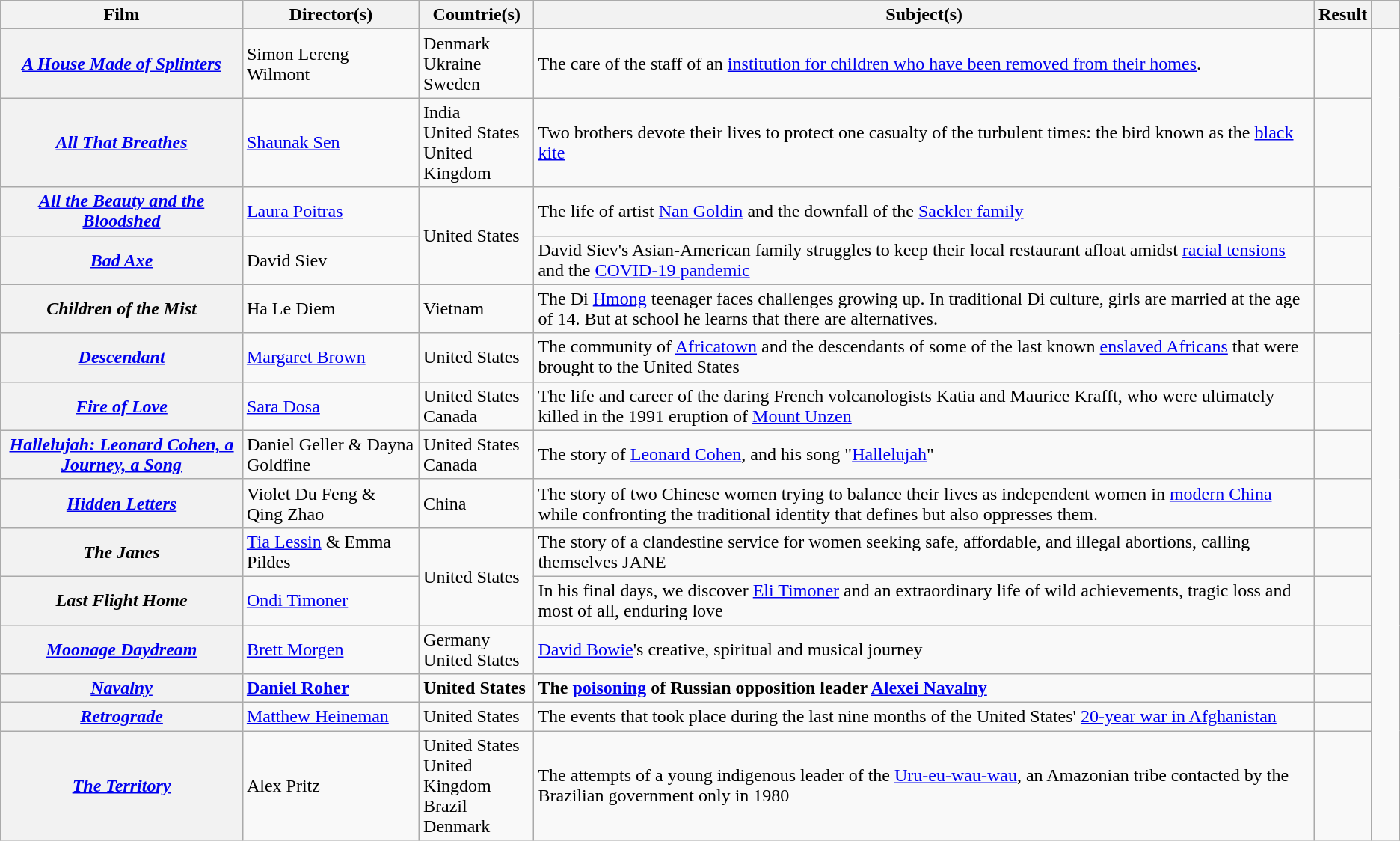<table class="wikitable sortable plainrowheaders">
<tr>
<th scope="col">Film</th>
<th scope="col">Director(s)</th>
<th scope="col">Countrie(s)</th>
<th scope="col">Subject(s)</th>
<th scope="col">Result</th>
<th scope="col" style="width:2%;"></th>
</tr>
<tr>
<th scope="row"><em><a href='#'>A House Made of Splinters</a></em></th>
<td>Simon Lereng Wilmont</td>
<td>Denmark<br>Ukraine<br>Sweden</td>
<td>The care of the staff of an <a href='#'>institution for children who have been removed from their homes</a>.</td>
<td></td>
<td align="center" rowspan="15"></td>
</tr>
<tr>
<th scope="row"><em><a href='#'>All That Breathes</a></em></th>
<td><a href='#'>Shaunak Sen</a></td>
<td>India<br>United States<br>United Kingdom</td>
<td>Two brothers devote their lives to protect one casualty of the turbulent times: the bird known as the <a href='#'>black kite</a></td>
<td></td>
</tr>
<tr>
<th scope="row"><em><a href='#'>All the Beauty and the Bloodshed</a></em></th>
<td><a href='#'>Laura Poitras</a></td>
<td rowspan="2">United States</td>
<td>The life of artist <a href='#'>Nan Goldin</a> and the downfall of the <a href='#'>Sackler family</a></td>
<td></td>
</tr>
<tr>
<th scope="row"><em><a href='#'>Bad Axe</a></em></th>
<td>David Siev</td>
<td>David Siev's Asian-American family struggles to keep their local restaurant afloat amidst <a href='#'>racial tensions</a> and the <a href='#'>COVID-19 pandemic</a></td>
<td></td>
</tr>
<tr>
<th scope="row"><em>Children of the Mist</em></th>
<td>Ha Le Diem</td>
<td>Vietnam</td>
<td>The Di <a href='#'>Hmong</a> teenager faces challenges growing up. In traditional Di culture, girls are married at the age of 14. But at school he learns that there are alternatives.</td>
<td></td>
</tr>
<tr>
<th scope="row"><em><a href='#'>Descendant</a></em></th>
<td><a href='#'>Margaret Brown</a></td>
<td>United States</td>
<td>The community of <a href='#'>Africatown</a> and the descendants of some of the last known <a href='#'>enslaved Africans</a> that were brought to the United States</td>
<td></td>
</tr>
<tr>
<th scope="row"><em><a href='#'>Fire of Love</a></em></th>
<td><a href='#'>Sara Dosa</a></td>
<td>United States<br>Canada</td>
<td>The life and career of the daring French volcanologists Katia and Maurice Krafft, who were ultimately killed in the 1991 eruption of <a href='#'>Mount Unzen</a></td>
<td></td>
</tr>
<tr>
<th scope="row"><em><a href='#'>Hallelujah: Leonard Cohen, a Journey, a Song</a></em></th>
<td>Daniel Geller & Dayna Goldfine</td>
<td>United States<br>Canada</td>
<td>The story of <a href='#'>Leonard Cohen</a>, and his song "<a href='#'>Hallelujah</a>"</td>
<td></td>
</tr>
<tr>
<th scope="row"><em><a href='#'>Hidden Letters</a></em></th>
<td>Violet Du Feng & Qing Zhao</td>
<td>China</td>
<td>The story of two Chinese women trying to balance their lives as independent women in <a href='#'>modern China</a> while confronting the traditional identity that defines but also oppresses them.</td>
<td></td>
</tr>
<tr>
<th scope="row"><em>The Janes</em></th>
<td><a href='#'>Tia Lessin</a> & Emma Pildes</td>
<td rowspan="2">United States</td>
<td>The story of a clandestine service for women seeking safe, affordable, and illegal abortions, calling themselves JANE</td>
<td></td>
</tr>
<tr>
<th scope="row"><em>Last Flight Home</em></th>
<td><a href='#'>Ondi Timoner</a></td>
<td>In his final days, we discover <a href='#'>Eli Timoner</a> and an extraordinary life of wild achievements, tragic loss and most of all, enduring love</td>
<td></td>
</tr>
<tr>
<th scope="row"><em><a href='#'>Moonage Daydream</a></em></th>
<td><a href='#'>Brett Morgen</a></td>
<td>Germany<br>United States</td>
<td><a href='#'>David Bowie</a>'s creative, spiritual and musical journey</td>
<td></td>
</tr>
<tr>
<th scope="row"><strong><em><a href='#'>Navalny</a></em></strong></th>
<td><strong><a href='#'>Daniel Roher</a></strong></td>
<td><strong>United States</strong></td>
<td><strong>The <a href='#'>poisoning</a> of Russian opposition leader <a href='#'>Alexei Navalny</a></strong></td>
<td></td>
</tr>
<tr>
<th scope="row"><em><a href='#'>Retrograde</a></em></th>
<td><a href='#'>Matthew Heineman</a></td>
<td>United States</td>
<td>The events that took place during the last nine months of the United States' <a href='#'>20-year war in Afghanistan</a></td>
<td></td>
</tr>
<tr>
<th scope="row"><em><a href='#'>The Territory</a></em></th>
<td>Alex Pritz</td>
<td>United States<br>United Kingdom<br>Brazil<br>Denmark</td>
<td>The attempts of a young indigenous leader of the <a href='#'>Uru-eu-wau-wau</a>, an Amazonian tribe contacted by the Brazilian government only in 1980</td>
<td></td>
</tr>
</table>
